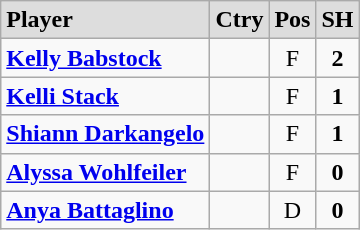<table class="wikitable">
<tr align="center" style="font-weight:bold; background-color:#dddddd;" |>
<td align="left">Player</td>
<td>Ctry</td>
<td>Pos</td>
<td>SH</td>
</tr>
<tr align="center">
<td align="left"><strong><a href='#'>Kelly Babstock</a></strong></td>
<td></td>
<td>F</td>
<td><strong>2</strong></td>
</tr>
<tr align="center">
<td align="left"><strong><a href='#'>Kelli Stack</a></strong></td>
<td></td>
<td>F</td>
<td><strong>1</strong></td>
</tr>
<tr align="center">
<td align="left"><strong><a href='#'>Shiann Darkangelo</a></strong></td>
<td></td>
<td>F</td>
<td><strong>1</strong></td>
</tr>
<tr align="center">
<td align="left"><strong><a href='#'>Alyssa Wohlfeiler</a></strong></td>
<td></td>
<td>F</td>
<td><strong>0</strong></td>
</tr>
<tr align="center">
<td align="left"><strong><a href='#'>Anya Battaglino</a></strong></td>
<td></td>
<td>D</td>
<td><strong>0</strong></td>
</tr>
</table>
